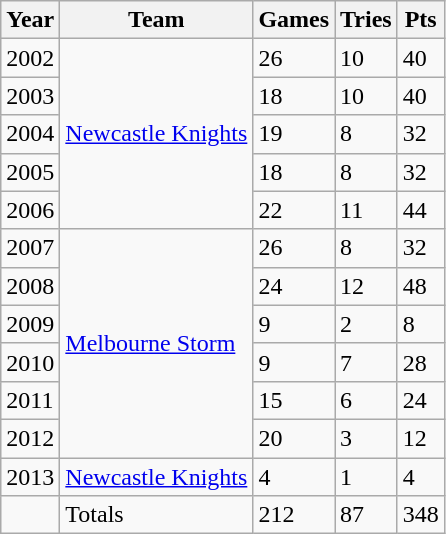<table class="wikitable">
<tr>
<th>Year</th>
<th>Team</th>
<th>Games</th>
<th>Tries</th>
<th>Pts</th>
</tr>
<tr>
<td>2002</td>
<td rowspan="5"> <a href='#'>Newcastle Knights</a></td>
<td>26</td>
<td>10</td>
<td>40</td>
</tr>
<tr>
<td>2003</td>
<td>18</td>
<td>10</td>
<td>40</td>
</tr>
<tr>
<td>2004</td>
<td>19</td>
<td>8</td>
<td>32</td>
</tr>
<tr>
<td>2005</td>
<td>18</td>
<td>8</td>
<td>32</td>
</tr>
<tr>
<td>2006</td>
<td>22</td>
<td>11</td>
<td>44</td>
</tr>
<tr>
<td>2007</td>
<td rowspan="6"> <a href='#'>Melbourne Storm</a></td>
<td>26</td>
<td>8</td>
<td>32</td>
</tr>
<tr>
<td>2008</td>
<td>24</td>
<td>12</td>
<td>48</td>
</tr>
<tr>
<td>2009</td>
<td>9</td>
<td>2</td>
<td>8</td>
</tr>
<tr>
<td>2010</td>
<td>9</td>
<td>7</td>
<td>28</td>
</tr>
<tr>
<td>2011</td>
<td>15</td>
<td>6</td>
<td>24</td>
</tr>
<tr>
<td>2012</td>
<td>20</td>
<td>3</td>
<td>12</td>
</tr>
<tr>
<td>2013</td>
<td> <a href='#'>Newcastle Knights</a></td>
<td>4</td>
<td>1</td>
<td>4</td>
</tr>
<tr>
<td></td>
<td>Totals</td>
<td>212</td>
<td>87</td>
<td>348</td>
</tr>
</table>
